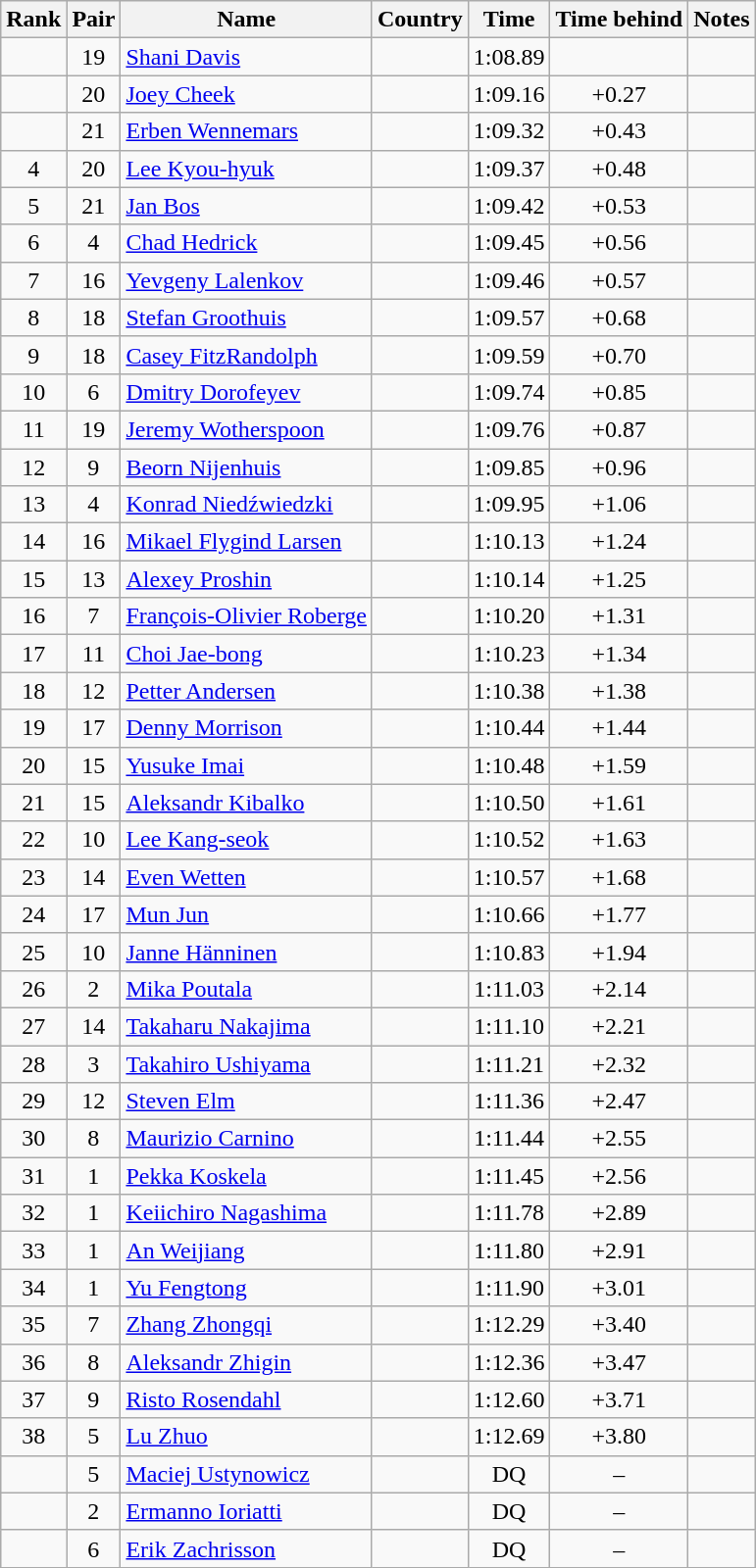<table class="wikitable sortable" style="text-align:center">
<tr>
<th>Rank</th>
<th>Pair</th>
<th>Name</th>
<th>Country</th>
<th>Time</th>
<th>Time behind</th>
<th>Notes</th>
</tr>
<tr>
<td></td>
<td>19</td>
<td align="left"><a href='#'>Shani Davis</a></td>
<td align="left"></td>
<td>1:08.89</td>
<td></td>
<td></td>
</tr>
<tr>
<td></td>
<td>20</td>
<td align="left"><a href='#'>Joey Cheek</a></td>
<td align="left"></td>
<td>1:09.16</td>
<td>+0.27</td>
<td></td>
</tr>
<tr>
<td></td>
<td>21</td>
<td align="left"><a href='#'>Erben Wennemars</a></td>
<td align="left"></td>
<td>1:09.32</td>
<td>+0.43</td>
<td></td>
</tr>
<tr>
<td>4</td>
<td>20</td>
<td align="left"><a href='#'>Lee Kyou-hyuk</a></td>
<td align="left"></td>
<td>1:09.37</td>
<td>+0.48</td>
<td></td>
</tr>
<tr>
<td>5</td>
<td>21</td>
<td align="left"><a href='#'>Jan Bos</a></td>
<td align="left"></td>
<td>1:09.42</td>
<td>+0.53</td>
<td></td>
</tr>
<tr>
<td>6</td>
<td>4</td>
<td align="left"><a href='#'>Chad Hedrick</a></td>
<td align="left"></td>
<td>1:09.45</td>
<td>+0.56</td>
<td></td>
</tr>
<tr>
<td>7</td>
<td>16</td>
<td align="left"><a href='#'>Yevgeny Lalenkov</a></td>
<td align="left"></td>
<td>1:09.46</td>
<td>+0.57</td>
<td></td>
</tr>
<tr>
<td>8</td>
<td>18</td>
<td align="left"><a href='#'>Stefan Groothuis</a></td>
<td align="left"></td>
<td>1:09.57</td>
<td>+0.68</td>
<td></td>
</tr>
<tr>
<td>9</td>
<td>18</td>
<td align="left"><a href='#'>Casey FitzRandolph</a></td>
<td align="left"></td>
<td>1:09.59</td>
<td>+0.70</td>
<td></td>
</tr>
<tr>
<td>10</td>
<td>6</td>
<td align="left"><a href='#'>Dmitry Dorofeyev</a></td>
<td align="left"></td>
<td>1:09.74</td>
<td>+0.85</td>
<td></td>
</tr>
<tr>
<td>11</td>
<td>19</td>
<td align="left"><a href='#'>Jeremy Wotherspoon</a></td>
<td align="left"></td>
<td>1:09.76</td>
<td>+0.87</td>
<td></td>
</tr>
<tr>
<td>12</td>
<td>9</td>
<td align="left"><a href='#'>Beorn Nijenhuis</a></td>
<td align="left"></td>
<td>1:09.85</td>
<td>+0.96</td>
<td></td>
</tr>
<tr>
<td>13</td>
<td>4</td>
<td align="left"><a href='#'>Konrad Niedźwiedzki</a></td>
<td align="left"></td>
<td>1:09.95</td>
<td>+1.06</td>
<td></td>
</tr>
<tr>
<td>14</td>
<td>16</td>
<td align="left"><a href='#'>Mikael Flygind Larsen</a></td>
<td align="left"></td>
<td>1:10.13</td>
<td>+1.24</td>
<td></td>
</tr>
<tr>
<td>15</td>
<td>13</td>
<td align="left"><a href='#'>Alexey Proshin</a></td>
<td align="left"></td>
<td>1:10.14</td>
<td>+1.25</td>
<td></td>
</tr>
<tr>
<td>16</td>
<td>7</td>
<td align="left"><a href='#'>François-Olivier Roberge</a></td>
<td align="left"></td>
<td>1:10.20</td>
<td>+1.31</td>
<td></td>
</tr>
<tr>
<td>17</td>
<td>11</td>
<td align="left"><a href='#'>Choi Jae-bong</a></td>
<td align="left"></td>
<td>1:10.23</td>
<td>+1.34</td>
<td></td>
</tr>
<tr>
<td>18</td>
<td>12</td>
<td align="left"><a href='#'>Petter Andersen</a></td>
<td align="left"></td>
<td>1:10.38</td>
<td>+1.38</td>
<td></td>
</tr>
<tr>
<td>19</td>
<td>17</td>
<td align="left"><a href='#'>Denny Morrison</a></td>
<td align="left"></td>
<td>1:10.44</td>
<td>+1.44</td>
<td></td>
</tr>
<tr>
<td>20</td>
<td>15</td>
<td align="left"><a href='#'>Yusuke Imai</a></td>
<td align="left"></td>
<td>1:10.48</td>
<td>+1.59</td>
<td></td>
</tr>
<tr>
<td>21</td>
<td>15</td>
<td align="left"><a href='#'>Aleksandr Kibalko</a></td>
<td align="left"></td>
<td>1:10.50</td>
<td>+1.61</td>
<td></td>
</tr>
<tr>
<td>22</td>
<td>10</td>
<td align="left"><a href='#'>Lee Kang-seok</a></td>
<td align="left"></td>
<td>1:10.52</td>
<td>+1.63</td>
<td></td>
</tr>
<tr>
<td>23</td>
<td>14</td>
<td align="left"><a href='#'>Even Wetten</a></td>
<td align="left"></td>
<td>1:10.57</td>
<td>+1.68</td>
<td></td>
</tr>
<tr>
<td>24</td>
<td>17</td>
<td align="left"><a href='#'>Mun Jun</a></td>
<td align="left"></td>
<td>1:10.66</td>
<td>+1.77</td>
<td></td>
</tr>
<tr>
<td>25</td>
<td>10</td>
<td align="left"><a href='#'>Janne Hänninen</a></td>
<td align="left"></td>
<td>1:10.83</td>
<td>+1.94</td>
<td></td>
</tr>
<tr>
<td>26</td>
<td>2</td>
<td align="left"><a href='#'>Mika Poutala</a></td>
<td align="left"></td>
<td>1:11.03</td>
<td>+2.14</td>
<td></td>
</tr>
<tr>
<td>27</td>
<td>14</td>
<td align="left"><a href='#'>Takaharu Nakajima</a></td>
<td align="left"></td>
<td>1:11.10</td>
<td>+2.21</td>
<td></td>
</tr>
<tr>
<td>28</td>
<td>3</td>
<td align="left"><a href='#'>Takahiro Ushiyama</a></td>
<td align="left"></td>
<td>1:11.21</td>
<td>+2.32</td>
<td></td>
</tr>
<tr>
<td>29</td>
<td>12</td>
<td align="left"><a href='#'>Steven Elm</a></td>
<td align="left"></td>
<td>1:11.36</td>
<td>+2.47</td>
<td></td>
</tr>
<tr>
<td>30</td>
<td>8</td>
<td align="left"><a href='#'>Maurizio Carnino</a></td>
<td align="left"></td>
<td>1:11.44</td>
<td>+2.55</td>
<td></td>
</tr>
<tr>
<td>31</td>
<td>1</td>
<td align="left"><a href='#'>Pekka Koskela</a></td>
<td align="left"></td>
<td>1:11.45</td>
<td>+2.56</td>
<td></td>
</tr>
<tr>
<td>32</td>
<td>1</td>
<td align="left"><a href='#'>Keiichiro Nagashima</a></td>
<td align="left"></td>
<td>1:11.78</td>
<td>+2.89</td>
<td></td>
</tr>
<tr>
<td>33</td>
<td>1</td>
<td align="left"><a href='#'>An Weijiang</a></td>
<td align="left"></td>
<td>1:11.80</td>
<td>+2.91</td>
<td></td>
</tr>
<tr>
<td>34</td>
<td>1</td>
<td align="left"><a href='#'>Yu Fengtong</a></td>
<td align="left"></td>
<td>1:11.90</td>
<td>+3.01</td>
<td></td>
</tr>
<tr>
<td>35</td>
<td>7</td>
<td align="left"><a href='#'>Zhang Zhongqi</a></td>
<td align="left"></td>
<td>1:12.29</td>
<td>+3.40</td>
<td></td>
</tr>
<tr>
<td>36</td>
<td>8</td>
<td align="left"><a href='#'>Aleksandr Zhigin</a></td>
<td align="left"></td>
<td>1:12.36</td>
<td>+3.47</td>
<td></td>
</tr>
<tr>
<td>37</td>
<td>9</td>
<td align="left"><a href='#'>Risto Rosendahl</a></td>
<td align="left"></td>
<td>1:12.60</td>
<td>+3.71</td>
<td></td>
</tr>
<tr>
<td>38</td>
<td>5</td>
<td align="left"><a href='#'>Lu Zhuo</a></td>
<td align="left"></td>
<td>1:12.69</td>
<td>+3.80</td>
<td></td>
</tr>
<tr>
<td></td>
<td>5</td>
<td align="left"><a href='#'>Maciej Ustynowicz</a></td>
<td align="left"></td>
<td>DQ</td>
<td>–</td>
<td></td>
</tr>
<tr>
<td></td>
<td>2</td>
<td align="left"><a href='#'>Ermanno Ioriatti</a></td>
<td align="left"></td>
<td>DQ</td>
<td>–</td>
<td></td>
</tr>
<tr>
<td></td>
<td>6</td>
<td align="left"><a href='#'>Erik Zachrisson</a></td>
<td align="left"></td>
<td>DQ</td>
<td>–</td>
<td></td>
</tr>
</table>
